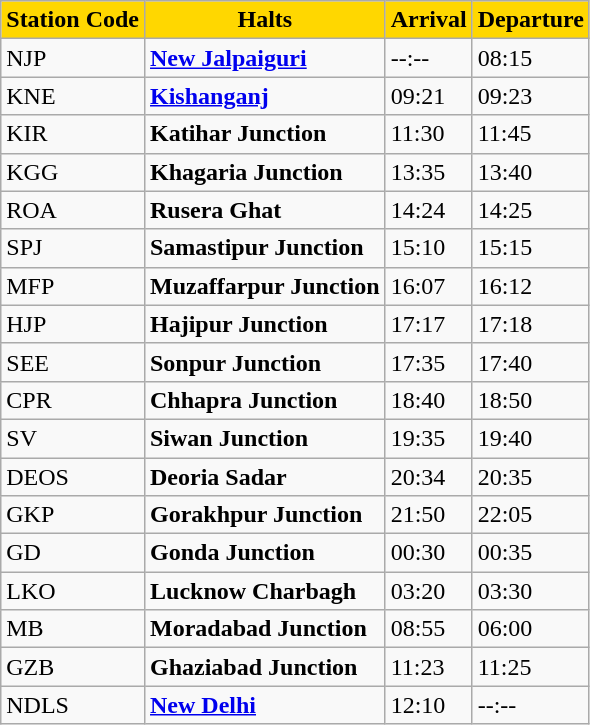<table class="wikitable">
<tr>
<th style="background-color:#FFD700">Station Code</th>
<th ! style="background-color:#FFD700">Halts</th>
<th ! style="background-color:#FFD700">Arrival</th>
<th ! style="background-color:#FFD700">Departure</th>
</tr>
<tr>
<td>NJP</td>
<td><strong><a href='#'>New Jalpaiguri</a></strong></td>
<td>--:--</td>
<td>08:15</td>
</tr>
<tr>
<td>KNE</td>
<td><strong><a href='#'>Kishanganj</a></strong></td>
<td>09:21</td>
<td>09:23</td>
</tr>
<tr>
<td>KIR</td>
<td><strong>Katihar Junction</strong></td>
<td>11:30</td>
<td>11:45</td>
</tr>
<tr>
<td>KGG</td>
<td><strong>Khagaria Junction</strong></td>
<td>13:35</td>
<td>13:40</td>
</tr>
<tr>
<td>ROA</td>
<td><strong>Rusera Ghat</strong></td>
<td>14:24</td>
<td>14:25</td>
</tr>
<tr>
<td>SPJ</td>
<td><strong>Samastipur Junction</strong></td>
<td>15:10</td>
<td>15:15</td>
</tr>
<tr>
<td>MFP</td>
<td><strong>Muzaffarpur Junction</strong></td>
<td>16:07</td>
<td>16:12</td>
</tr>
<tr>
<td>HJP</td>
<td><strong>Hajipur Junction</strong></td>
<td>17:17</td>
<td>17:18</td>
</tr>
<tr>
<td>SEE</td>
<td><strong>Sonpur Junction</strong></td>
<td>17:35</td>
<td>17:40</td>
</tr>
<tr>
<td>CPR</td>
<td><strong>Chhapra Junction</strong></td>
<td>18:40</td>
<td>18:50</td>
</tr>
<tr>
<td>SV</td>
<td><strong>Siwan Junction</strong></td>
<td>19:35</td>
<td>19:40</td>
</tr>
<tr>
<td>DEOS</td>
<td><strong>Deoria Sadar</strong></td>
<td>20:34</td>
<td>20:35</td>
</tr>
<tr>
<td>GKP</td>
<td><strong>Gorakhpur Junction</strong></td>
<td>21:50</td>
<td>22:05</td>
</tr>
<tr>
<td>GD</td>
<td><strong>Gonda Junction</strong></td>
<td>00:30</td>
<td>00:35</td>
</tr>
<tr>
<td>LKO</td>
<td><strong>Lucknow Charbagh</strong></td>
<td>03:20</td>
<td>03:30</td>
</tr>
<tr>
<td>MB</td>
<td><strong>Moradabad Junction</strong></td>
<td>08:55</td>
<td>06:00</td>
</tr>
<tr>
<td>GZB</td>
<td><strong>Ghaziabad Junction</strong></td>
<td>11:23</td>
<td>11:25</td>
</tr>
<tr>
<td>NDLS</td>
<td><strong><a href='#'>New Delhi</a></strong></td>
<td>12:10</td>
<td>--:--</td>
</tr>
</table>
